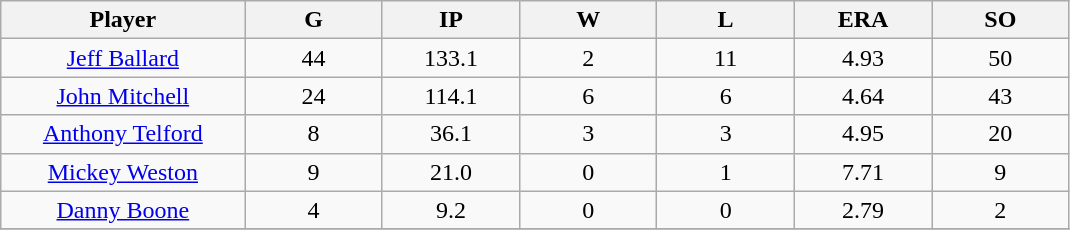<table class="wikitable sortable">
<tr>
<th bgcolor="#DDDDFF" width="16%">Player</th>
<th bgcolor="#DDDDFF" width="9%">G</th>
<th bgcolor="#DDDDFF" width="9%">IP</th>
<th bgcolor="#DDDDFF" width="9%">W</th>
<th bgcolor="#DDDDFF" width="9%">L</th>
<th bgcolor="#DDDDFF" width="9%">ERA</th>
<th bgcolor="#DDDDFF" width="9%">SO</th>
</tr>
<tr align="center">
<td><a href='#'>Jeff Ballard</a></td>
<td>44</td>
<td>133.1</td>
<td>2</td>
<td>11</td>
<td>4.93</td>
<td>50</td>
</tr>
<tr align=center>
<td><a href='#'>John Mitchell</a></td>
<td>24</td>
<td>114.1</td>
<td>6</td>
<td>6</td>
<td>4.64</td>
<td>43</td>
</tr>
<tr align=center>
<td><a href='#'>Anthony Telford</a></td>
<td>8</td>
<td>36.1</td>
<td>3</td>
<td>3</td>
<td>4.95</td>
<td>20</td>
</tr>
<tr align=center>
<td><a href='#'>Mickey Weston</a></td>
<td>9</td>
<td>21.0</td>
<td>0</td>
<td>1</td>
<td>7.71</td>
<td>9</td>
</tr>
<tr align=center>
<td><a href='#'>Danny Boone</a></td>
<td>4</td>
<td>9.2</td>
<td>0</td>
<td>0</td>
<td>2.79</td>
<td>2</td>
</tr>
<tr align="center">
</tr>
</table>
